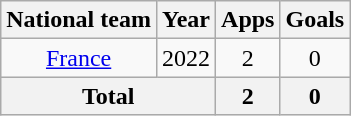<table class="wikitable" style="text-align: center;">
<tr>
<th>National team</th>
<th>Year</th>
<th>Apps</th>
<th>Goals</th>
</tr>
<tr>
<td><a href='#'>France</a></td>
<td>2022</td>
<td>2</td>
<td>0</td>
</tr>
<tr>
<th colspan="2">Total</th>
<th>2</th>
<th>0</th>
</tr>
</table>
